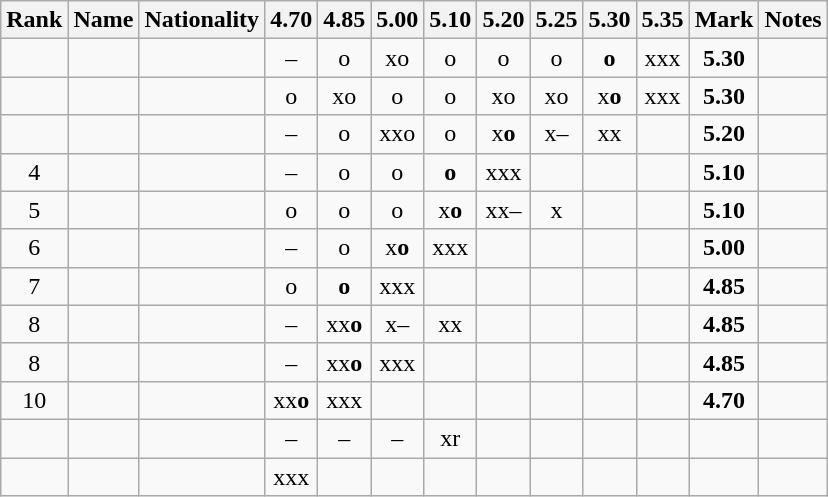<table class="wikitable sortable" style="text-align:center">
<tr>
<th>Rank</th>
<th>Name</th>
<th>Nationality</th>
<th>4.70</th>
<th>4.85</th>
<th>5.00</th>
<th>5.10</th>
<th>5.20</th>
<th>5.25</th>
<th>5.30</th>
<th>5.35</th>
<th>Mark</th>
<th>Notes</th>
</tr>
<tr>
<td></td>
<td align=left></td>
<td align=left></td>
<td>–</td>
<td>o</td>
<td>xo</td>
<td>o</td>
<td>o</td>
<td>o</td>
<td><strong>o</strong></td>
<td>xxx</td>
<td><strong>5.30</strong></td>
<td></td>
</tr>
<tr>
<td></td>
<td align=left></td>
<td align=left></td>
<td>o</td>
<td>xo</td>
<td>o</td>
<td>o</td>
<td>xo</td>
<td>xo</td>
<td>x<strong>o</strong></td>
<td>xxx</td>
<td><strong>5.30</strong></td>
<td></td>
</tr>
<tr>
<td></td>
<td align=left></td>
<td align=left></td>
<td>–</td>
<td>o</td>
<td>xxo</td>
<td>o</td>
<td>x<strong>o</strong></td>
<td>x–</td>
<td>xx</td>
<td></td>
<td><strong>5.20</strong></td>
<td></td>
</tr>
<tr>
<td>4</td>
<td align=left></td>
<td align=left></td>
<td>–</td>
<td>o</td>
<td>o</td>
<td><strong>o</strong></td>
<td>xxx</td>
<td></td>
<td></td>
<td></td>
<td><strong>5.10</strong></td>
<td></td>
</tr>
<tr>
<td>5</td>
<td align=left></td>
<td align=left></td>
<td>o</td>
<td>o</td>
<td>o</td>
<td>x<strong>o</strong></td>
<td>xx–</td>
<td>x</td>
<td></td>
<td></td>
<td><strong>5.10</strong></td>
<td></td>
</tr>
<tr>
<td>6</td>
<td align=left></td>
<td align=left></td>
<td>–</td>
<td>o</td>
<td>x<strong>o</strong></td>
<td>xxx</td>
<td></td>
<td></td>
<td></td>
<td></td>
<td><strong>5.00</strong></td>
<td></td>
</tr>
<tr>
<td>7</td>
<td align=left></td>
<td align=left></td>
<td>o</td>
<td><strong>o</strong></td>
<td>xxx</td>
<td></td>
<td></td>
<td></td>
<td></td>
<td></td>
<td><strong>4.85</strong></td>
<td></td>
</tr>
<tr>
<td>8</td>
<td align=left></td>
<td align=left></td>
<td>–</td>
<td>xx<strong>o</strong></td>
<td>x–</td>
<td>xx</td>
<td></td>
<td></td>
<td></td>
<td></td>
<td><strong>4.85</strong></td>
<td></td>
</tr>
<tr>
<td>8</td>
<td align=left></td>
<td align=left></td>
<td>–</td>
<td>xx<strong>o</strong></td>
<td>xxx</td>
<td></td>
<td></td>
<td></td>
<td></td>
<td></td>
<td><strong>4.85</strong></td>
<td></td>
</tr>
<tr>
<td>10</td>
<td align=left></td>
<td align=left></td>
<td>xx<strong>o</strong></td>
<td>xxx</td>
<td></td>
<td></td>
<td></td>
<td></td>
<td></td>
<td></td>
<td><strong>4.70</strong></td>
<td></td>
</tr>
<tr>
<td></td>
<td align=left></td>
<td align=left></td>
<td>–</td>
<td>–</td>
<td>–</td>
<td>xr</td>
<td></td>
<td></td>
<td></td>
<td></td>
<td><strong></strong></td>
<td></td>
</tr>
<tr>
<td></td>
<td align=left></td>
<td align=left></td>
<td>xxx</td>
<td></td>
<td></td>
<td></td>
<td></td>
<td></td>
<td></td>
<td></td>
<td><strong></strong></td>
<td></td>
</tr>
</table>
